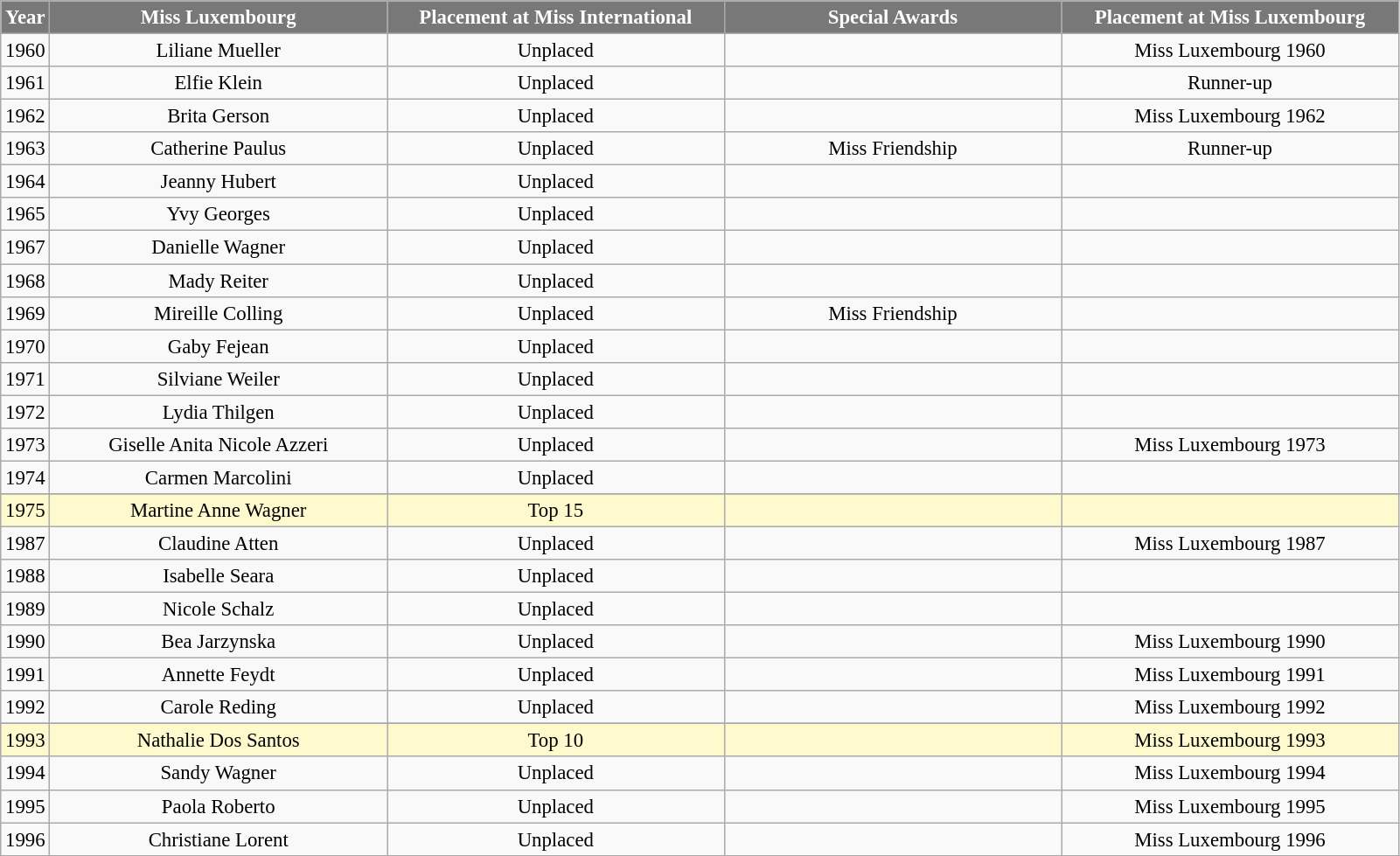<table class="wikitable sortable" style="font-size: 95%; text-align:center">
<tr>
<th width="30" style="background-color:#787878;color:#FFFFFF;">Year</th>
<th width="250" style="background-color:#787878;color:#FFFFFF;">Miss Luxembourg</th>
<th width="250" style="background-color:#787878;color:#FFFFFF;">Placement at Miss International</th>
<th width="250" style="background-color:#787878;color:#FFFFFF;">Special Awards</th>
<th width="250" style="background-color:#787878;color:#FFFFFF;">Placement at Miss Luxembourg</th>
</tr>
<tr>
<td>1960</td>
<td>Liliane Mueller</td>
<td>Unplaced</td>
<td></td>
<td>Miss Luxembourg 1960</td>
</tr>
<tr>
<td>1961</td>
<td>Elfie Klein</td>
<td>Unplaced</td>
<td></td>
<td>Runner-up</td>
</tr>
<tr>
<td>1962</td>
<td>Brita Gerson</td>
<td>Unplaced</td>
<td></td>
<td>Miss Luxembourg 1962</td>
</tr>
<tr>
<td>1963</td>
<td>Catherine Paulus</td>
<td>Unplaced</td>
<td>Miss Friendship</td>
<td>Runner-up</td>
</tr>
<tr>
<td>1964</td>
<td>Jeanny Hubert</td>
<td>Unplaced</td>
<td></td>
<td></td>
</tr>
<tr>
<td>1965</td>
<td>Yvy Georges</td>
<td>Unplaced</td>
<td></td>
<td></td>
</tr>
<tr>
<td>1967</td>
<td>Danielle Wagner</td>
<td>Unplaced</td>
<td></td>
<td></td>
</tr>
<tr>
<td>1968</td>
<td>Mady Reiter</td>
<td>Unplaced</td>
<td></td>
<td></td>
</tr>
<tr>
<td>1969</td>
<td>Mireille Colling</td>
<td>Unplaced</td>
<td>Miss Friendship</td>
<td></td>
</tr>
<tr>
<td>1970</td>
<td>Gaby Fejean</td>
<td>Unplaced</td>
<td></td>
<td></td>
</tr>
<tr>
<td>1971</td>
<td>Silviane Weiler</td>
<td>Unplaced</td>
<td></td>
<td></td>
</tr>
<tr>
<td>1972</td>
<td>Lydia Thilgen</td>
<td>Unplaced</td>
<td></td>
<td></td>
</tr>
<tr>
<td>1973</td>
<td>Giselle Anita Nicole Azzeri</td>
<td>Unplaced</td>
<td></td>
<td>Miss Luxembourg 1973</td>
</tr>
<tr>
<td>1974</td>
<td>Carmen Marcolini</td>
<td>Unplaced</td>
<td></td>
<td></td>
</tr>
<tr>
</tr>
<tr style="background-color:#FFFACD;">
<td>1975</td>
<td>Martine Anne Wagner</td>
<td>Top 15</td>
<td></td>
<td></td>
</tr>
<tr>
<td>1987</td>
<td>Claudine Atten</td>
<td>Unplaced</td>
<td></td>
<td>Miss Luxembourg 1987</td>
</tr>
<tr>
<td>1988</td>
<td>Isabelle Seara</td>
<td>Unplaced</td>
<td></td>
<td></td>
</tr>
<tr>
<td>1989</td>
<td>Nicole Schalz</td>
<td>Unplaced</td>
<td></td>
<td></td>
</tr>
<tr>
<td>1990</td>
<td>Bea Jarzynska</td>
<td>Unplaced</td>
<td></td>
<td>Miss Luxembourg 1990</td>
</tr>
<tr>
<td>1991</td>
<td>Annette Feydt</td>
<td>Unplaced</td>
<td></td>
<td>Miss Luxembourg 1991</td>
</tr>
<tr>
<td>1992</td>
<td>Carole Reding</td>
<td>Unplaced</td>
<td></td>
<td>Miss Luxembourg 1992</td>
</tr>
<tr>
</tr>
<tr style="background-color:#FFFACD;">
<td>1993</td>
<td>Nathalie Dos Santos</td>
<td>Top 10</td>
<td></td>
<td>Miss Luxembourg 1993</td>
</tr>
<tr>
<td>1994</td>
<td>Sandy Wagner</td>
<td>Unplaced</td>
<td></td>
<td>Miss Luxembourg 1994</td>
</tr>
<tr>
<td>1995</td>
<td>Paola Roberto</td>
<td>Unplaced</td>
<td></td>
<td>Miss Luxembourg 1995</td>
</tr>
<tr>
<td>1996</td>
<td>Christiane Lorent</td>
<td>Unplaced</td>
<td></td>
<td>Miss Luxembourg 1996</td>
</tr>
<tr>
</tr>
</table>
